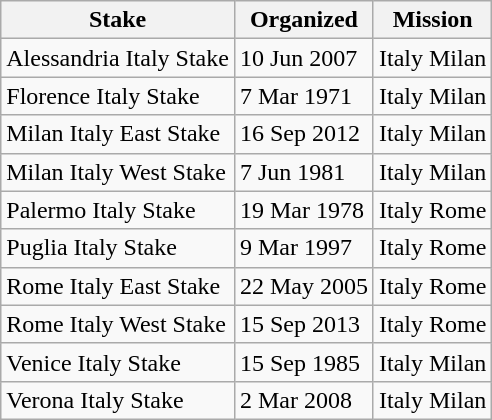<table class="wikitable sortable">
<tr>
<th>Stake</th>
<th data-sort-type=date>Organized</th>
<th>Mission</th>
</tr>
<tr>
<td>Alessandria Italy Stake</td>
<td>10 Jun 2007</td>
<td>Italy Milan</td>
</tr>
<tr>
<td>Florence Italy Stake</td>
<td>7 Mar 1971</td>
<td>Italy Milan</td>
</tr>
<tr>
<td>Milan Italy East Stake</td>
<td>16 Sep 2012</td>
<td>Italy Milan</td>
</tr>
<tr>
<td>Milan Italy West Stake</td>
<td>7 Jun 1981</td>
<td>Italy Milan</td>
</tr>
<tr>
<td>Palermo Italy Stake</td>
<td>19 Mar 1978</td>
<td>Italy Rome</td>
</tr>
<tr>
<td>Puglia Italy Stake</td>
<td>9 Mar 1997</td>
<td>Italy Rome</td>
</tr>
<tr>
<td>Rome Italy East Stake</td>
<td>22 May 2005</td>
<td>Italy Rome</td>
</tr>
<tr>
<td>Rome Italy West Stake</td>
<td>15 Sep 2013</td>
<td>Italy Rome</td>
</tr>
<tr>
<td>Venice Italy Stake</td>
<td>15 Sep 1985</td>
<td>Italy Milan</td>
</tr>
<tr>
<td>Verona Italy Stake</td>
<td>2 Mar 2008</td>
<td>Italy Milan</td>
</tr>
</table>
